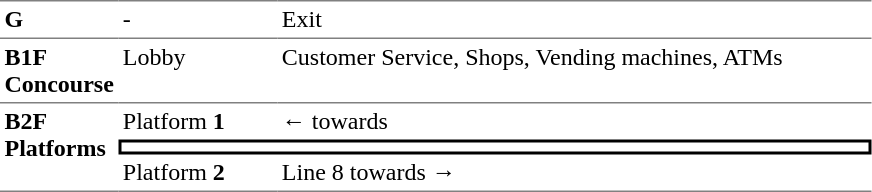<table table border=0 cellspacing=0 cellpadding=3>
<tr>
<td style="border-top:solid 1px gray;" width=50 valign=top><strong>G</strong></td>
<td style="border-top:solid 1px gray;" width=100 valign=top>-</td>
<td style="border-top:solid 1px gray;" width=390 valign=top>Exit</td>
</tr>
<tr>
<td style="border-bottom:solid 1px gray; border-top:solid 1px gray;" valign=top width=50><strong>B1F<br>Concourse</strong></td>
<td style="border-bottom:solid 1px gray; border-top:solid 1px gray;" valign=top width=100>Lobby</td>
<td style="border-bottom:solid 1px gray; border-top:solid 1px gray;" valign=top width=390>Customer Service, Shops, Vending machines, ATMs</td>
</tr>
<tr>
<td style="border-bottom:solid 1px gray;" rowspan="3" valign=top><strong>B2F<br>Platforms</strong></td>
<td>Platform <strong>1</strong></td>
<td>←  towards  </td>
</tr>
<tr>
<td style="border-right:solid 2px black;border-left:solid 2px black;border-top:solid 2px black;border-bottom:solid 2px black;text-align:center;" colspan=2></td>
</tr>
<tr>
<td style="border-bottom:solid 1px gray;">Platform <strong>2</strong></td>
<td style="border-bottom:solid 1px gray;">  Line 8 towards   →</td>
</tr>
</table>
